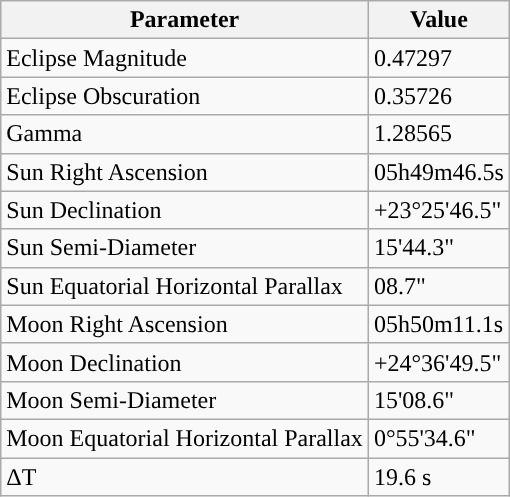<table class="wikitable">
<tr>
<th>Parameter</th>
<th>Value</th>
</tr>
<tr>
<td>Eclipse Magnitude</td>
<td>0.47297</td>
</tr>
<tr>
<td>Eclipse Obscuration</td>
<td>0.35726</td>
</tr>
<tr>
<td>Gamma</td>
<td>1.28565</td>
</tr>
<tr>
<td>Sun Right Ascension</td>
<td>05h49m46.5s</td>
</tr>
<tr>
<td>Sun Declination</td>
<td>+23°25'46.5"</td>
</tr>
<tr>
<td>Sun Semi-Diameter</td>
<td>15'44.3"</td>
</tr>
<tr>
<td>Sun Equatorial Horizontal Parallax</td>
<td>08.7"</td>
</tr>
<tr>
<td>Moon Right Ascension</td>
<td>05h50m11.1s</td>
</tr>
<tr>
<td>Moon Declination</td>
<td>+24°36'49.5"</td>
</tr>
<tr>
<td>Moon Semi-Diameter</td>
<td>15'08.6"</td>
</tr>
<tr>
<td>Moon Equatorial Horizontal Parallax</td>
<td>0°55'34.6"</td>
</tr>
<tr>
<td>ΔT</td>
<td>19.6 s</td>
</tr>
</table>
